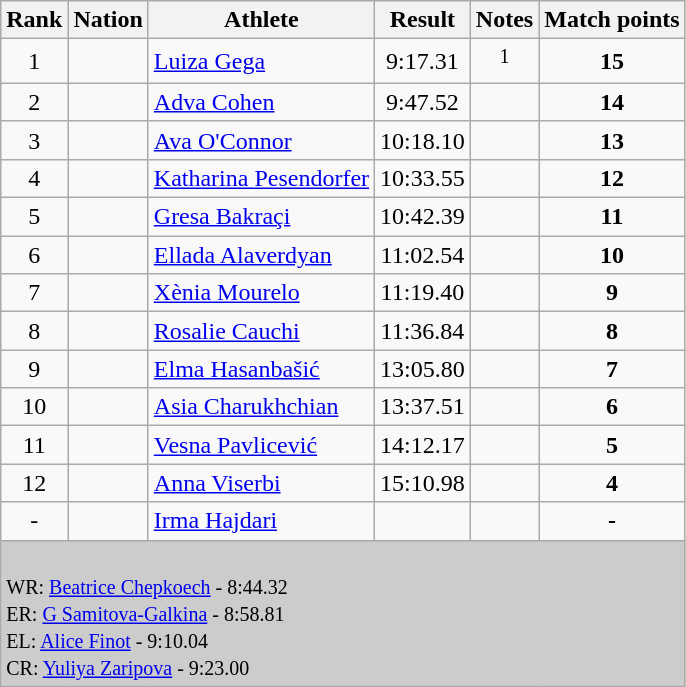<table class="wikitable sortable" style="text-align:left;">
<tr>
<th>Rank</th>
<th>Nation</th>
<th>Athlete</th>
<th>Result</th>
<th>Notes</th>
<th>Match points</th>
</tr>
<tr>
<td align=center>1</td>
<td></td>
<td><a href='#'>Luiza Gega</a></td>
<td align=center>9:17.31</td>
<td align=center><sup>1</sup></td>
<td align="center"><strong>15</strong></td>
</tr>
<tr>
<td align=center>2</td>
<td></td>
<td><a href='#'>Adva Cohen</a></td>
<td align=center>9:47.52</td>
<td></td>
<td align=center><strong>14</strong></td>
</tr>
<tr>
<td align=center>3</td>
<td></td>
<td><a href='#'>Ava O'Connor</a></td>
<td align=center>10:18.10</td>
<td></td>
<td align=center><strong>13</strong></td>
</tr>
<tr>
<td align=center>4</td>
<td></td>
<td><a href='#'>Katharina Pesendorfer</a></td>
<td align=center>10:33.55</td>
<td></td>
<td align=center><strong>12</strong></td>
</tr>
<tr>
<td align=center>5</td>
<td></td>
<td><a href='#'>Gresa Bakraçi</a></td>
<td align=center>10:42.39</td>
<td align=center></td>
<td align=center><strong>11</strong></td>
</tr>
<tr>
<td align=center>6</td>
<td></td>
<td><a href='#'>Ellada Alaverdyan</a></td>
<td align=center>11:02.54</td>
<td align=center></td>
<td align=center><strong>10</strong></td>
</tr>
<tr>
<td align=center>7</td>
<td></td>
<td><a href='#'>Xènia Mourelo</a></td>
<td align=center>11:19.40</td>
<td align=center></td>
<td align=center><strong>9</strong></td>
</tr>
<tr>
<td align=center>8</td>
<td></td>
<td><a href='#'>Rosalie Cauchi</a></td>
<td align=center>11:36.84</td>
<td align=center></td>
<td align=center><strong>8</strong></td>
</tr>
<tr>
<td align=center>9</td>
<td></td>
<td><a href='#'>Elma Hasanbašić</a></td>
<td align=center>13:05.80</td>
<td align=center></td>
<td align=center><strong>7</strong></td>
</tr>
<tr>
<td align=center>10</td>
<td></td>
<td><a href='#'>Asia Charukhchian</a></td>
<td align=center>13:37.51</td>
<td align=center></td>
<td align=center><strong>6</strong></td>
</tr>
<tr>
<td align=center>11</td>
<td></td>
<td><a href='#'>Vesna Pavlicević</a></td>
<td align=center>14:12.17</td>
<td align=center></td>
<td align=center><strong>5</strong></td>
</tr>
<tr>
<td align=center>12</td>
<td></td>
<td><a href='#'>Anna Viserbi</a></td>
<td align=center>15:10.98</td>
<td align=center></td>
<td align=center><strong>4</strong></td>
</tr>
<tr>
<td align=center>-</td>
<td></td>
<td><a href='#'>Irma Hajdari</a></td>
<td align=center></td>
<td></td>
<td align=center><strong>-</strong></td>
</tr>
<tr>
<td colspan="6" bgcolor="#cccccc"><br>
<small>WR:   <a href='#'>Beatrice Chepkoech</a> - 8:44.32<br>ER:  <a href='#'>G Samitova-Galkina</a> - 8:58.81<br></small>
<small>EL:   <a href='#'>Alice Finot</a> - 9:10.04<br>CR:  <a href='#'>Yuliya Zaripova</a> - 9:23.00</small></td>
</tr>
</table>
